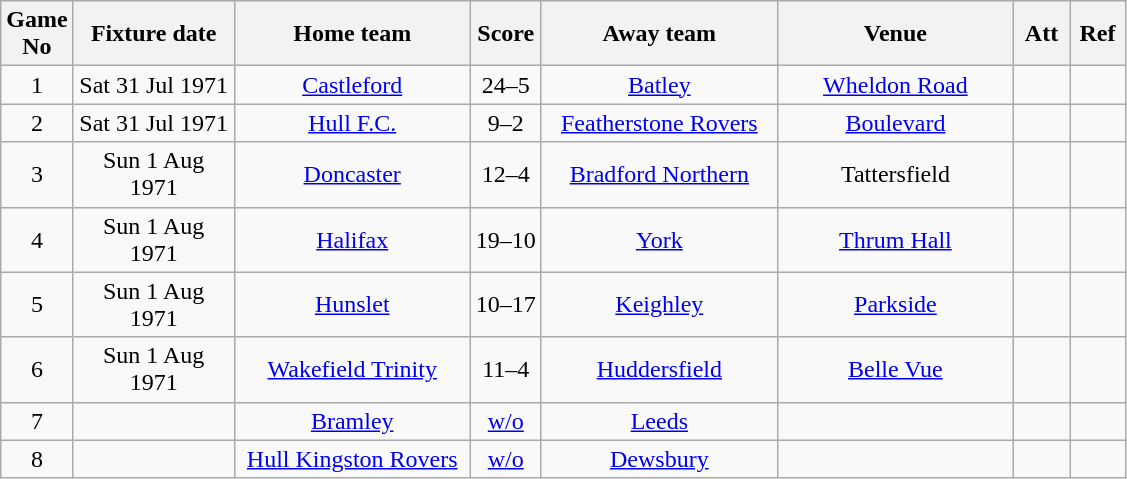<table class="wikitable" style="text-align:center;">
<tr>
<th width=20 abbr="No">Game No</th>
<th width=100 abbr="Date">Fixture date</th>
<th width=150 abbr="Home team">Home team</th>
<th width=40 abbr="Score">Score</th>
<th width=150 abbr="Away team">Away team</th>
<th width=150 abbr="Venue">Venue</th>
<th width=30 abbr="Att">Att</th>
<th width=30 abbr="Ref">Ref</th>
</tr>
<tr>
<td>1</td>
<td>Sat 31 Jul 1971</td>
<td><a href='#'>Castleford</a></td>
<td>24–5</td>
<td><a href='#'>Batley</a></td>
<td><a href='#'>Wheldon Road</a></td>
<td></td>
<td></td>
</tr>
<tr>
<td>2</td>
<td>Sat 31 Jul 1971</td>
<td><a href='#'>Hull F.C.</a></td>
<td>9–2</td>
<td><a href='#'>Featherstone Rovers</a></td>
<td><a href='#'>Boulevard</a></td>
<td></td>
<td></td>
</tr>
<tr>
<td>3</td>
<td>Sun 1 Aug 1971</td>
<td><a href='#'>Doncaster</a></td>
<td>12–4</td>
<td><a href='#'>Bradford Northern</a></td>
<td>Tattersfield</td>
<td></td>
<td></td>
</tr>
<tr>
<td>4</td>
<td>Sun 1 Aug 1971</td>
<td><a href='#'>Halifax</a></td>
<td>19–10</td>
<td><a href='#'>York</a></td>
<td><a href='#'>Thrum Hall</a></td>
<td></td>
<td></td>
</tr>
<tr>
<td>5</td>
<td>Sun 1 Aug 1971</td>
<td><a href='#'>Hunslet</a></td>
<td>10–17</td>
<td><a href='#'>Keighley</a></td>
<td><a href='#'>Parkside</a></td>
<td></td>
<td></td>
</tr>
<tr>
<td>6</td>
<td>Sun 1 Aug 1971</td>
<td><a href='#'>Wakefield Trinity</a></td>
<td>11–4</td>
<td><a href='#'>Huddersfield</a></td>
<td><a href='#'>Belle Vue</a></td>
<td></td>
<td></td>
</tr>
<tr>
<td>7</td>
<td></td>
<td><a href='#'>Bramley</a></td>
<td><a href='#'>w/o</a></td>
<td><a href='#'>Leeds</a></td>
<td></td>
<td></td>
<td></td>
</tr>
<tr>
<td>8</td>
<td></td>
<td><a href='#'>Hull Kingston Rovers</a></td>
<td><a href='#'>w/o</a></td>
<td><a href='#'>Dewsbury</a></td>
<td></td>
<td></td>
<td></td>
</tr>
</table>
